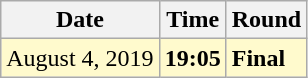<table class="wikitable">
<tr>
<th>Date</th>
<th>Time</th>
<th>Round</th>
</tr>
<tr style=background:lemonchiffon>
<td>August 4, 2019</td>
<td><strong>19:05</strong></td>
<td><strong>Final </strong></td>
</tr>
</table>
